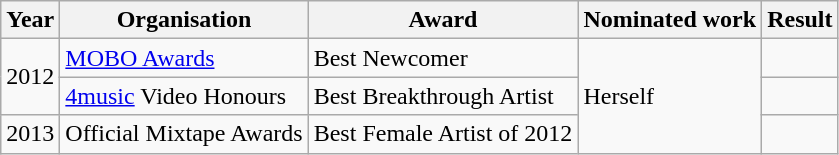<table class="wikitable">
<tr>
<th>Year</th>
<th>Organisation</th>
<th>Award</th>
<th>Nominated work</th>
<th>Result</th>
</tr>
<tr>
<td rowspan="2">2012</td>
<td><a href='#'>MOBO Awards</a></td>
<td>Best Newcomer</td>
<td rowspan="3">Herself</td>
<td></td>
</tr>
<tr>
<td><a href='#'>4music</a> Video Honours</td>
<td>Best Breakthrough Artist</td>
<td></td>
</tr>
<tr>
<td>2013</td>
<td>Official Mixtape Awards</td>
<td>Best Female Artist of 2012</td>
<td></td>
</tr>
</table>
